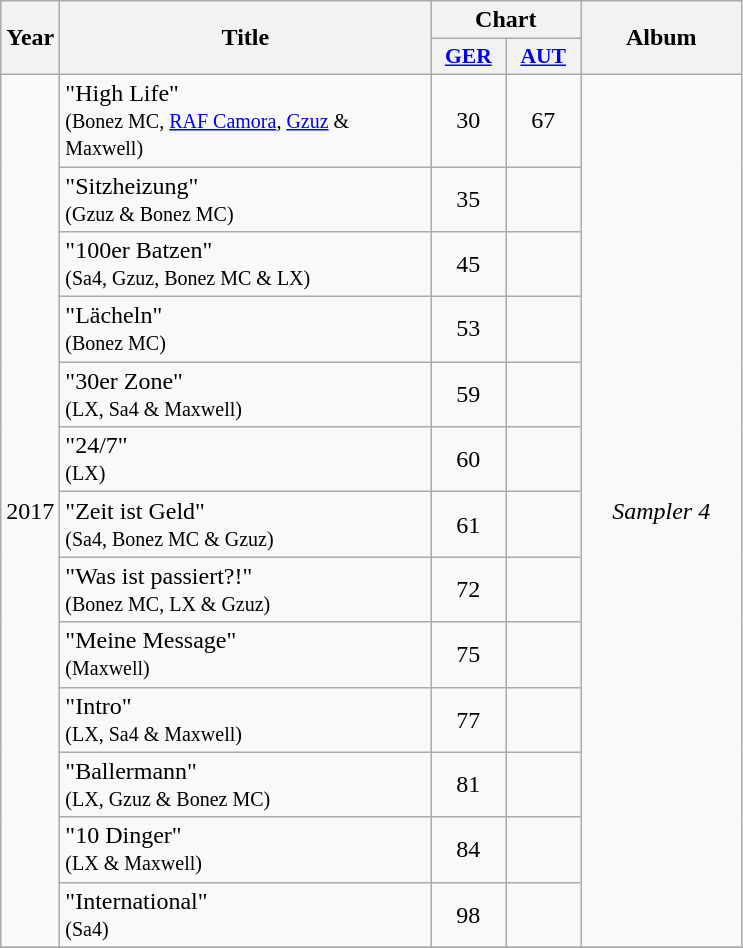<table class="wikitable">
<tr>
<th width="28" rowspan="2">Year</th>
<th width="240" rowspan="2">Title</th>
<th colspan="2">Chart</th>
<th width="100" rowspan="2">Album</th>
</tr>
<tr>
<th scope="col" style="width:3em;font-size:90%;"><a href='#'>GER</a><br></th>
<th scope="col" style="width:3em;font-size:90%;"><a href='#'>AUT</a><br></th>
</tr>
<tr>
<td rowspan=13>2017</td>
<td>"High Life" <br><small>(Bonez MC, <a href='#'>RAF Camora</a>, <a href='#'>Gzuz</a> & Maxwell)</small></td>
<td align="center">30</td>
<td align="center">67</td>
<td align="center" rowspan=13><em>Sampler 4</em></td>
</tr>
<tr>
<td>"Sitzheizung" <br><small>(Gzuz & Bonez MC)</small></td>
<td align="center">35</td>
<td align="center"></td>
</tr>
<tr>
<td>"100er Batzen" <br><small>(Sa4, Gzuz, Bonez MC & LX)</small></td>
<td align="center">45</td>
<td align="center"></td>
</tr>
<tr>
<td>"Lächeln" <br><small>(Bonez MC)</small></td>
<td align="center">53</td>
<td align="center"></td>
</tr>
<tr>
<td>"30er Zone" <br><small>(LX, Sa4 & Maxwell)</small></td>
<td align="center">59</td>
<td align="center"></td>
</tr>
<tr>
<td>"24/7" <br><small>(LX)</small></td>
<td align="center">60</td>
<td align="center"></td>
</tr>
<tr>
<td>"Zeit ist Geld" <br><small>(Sa4, Bonez MC & Gzuz)</small></td>
<td align="center">61</td>
<td align="center"></td>
</tr>
<tr>
<td>"Was ist passiert?!" <br><small>(Bonez MC, LX & Gzuz)</small></td>
<td align="center">72</td>
<td align="center"></td>
</tr>
<tr>
<td>"Meine Message" <br><small>(Maxwell)</small></td>
<td align="center">75</td>
<td align="center"></td>
</tr>
<tr>
<td>"Intro" <br><small>(LX, Sa4 & Maxwell)</small></td>
<td align="center">77</td>
<td align="center"></td>
</tr>
<tr>
<td>"Ballermann" <br><small>(LX, Gzuz & Bonez MC)</small></td>
<td align="center">81</td>
<td align="center"></td>
</tr>
<tr>
<td>"10 Dinger" <br><small>(LX & Maxwell)</small></td>
<td align="center">84</td>
<td align="center"></td>
</tr>
<tr>
<td>"International" <br><small>(Sa4)</small></td>
<td align="center">98</td>
<td align="center"></td>
</tr>
<tr>
</tr>
</table>
